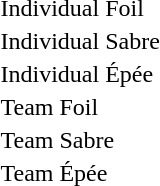<table>
<tr>
<td rowspan=2>Individual Foil</td>
<td rowspan=2></td>
<td rowspan=2></td>
<td></td>
</tr>
<tr>
<td></td>
</tr>
<tr>
<td rowspan=2>Individual Sabre</td>
<td rowspan=2></td>
<td rowspan=2></td>
<td></td>
</tr>
<tr>
<td></td>
</tr>
<tr>
<td rowspan=2>Individual Épée</td>
<td rowspan=2></td>
<td rowspan=2></td>
<td></td>
</tr>
<tr>
<td></td>
</tr>
<tr>
<td rowspan=2>Team Foil</td>
<td rowspan=2></td>
<td rowspan=2></td>
<td></td>
</tr>
<tr>
<td></td>
</tr>
<tr>
<td>Team Sabre</td>
<td></td>
<td></td>
<td></td>
</tr>
<tr>
<td rowspan=2>Team Épée</td>
<td rowspan=2></td>
<td rowspan=2></td>
<td></td>
</tr>
<tr>
<td></td>
</tr>
</table>
